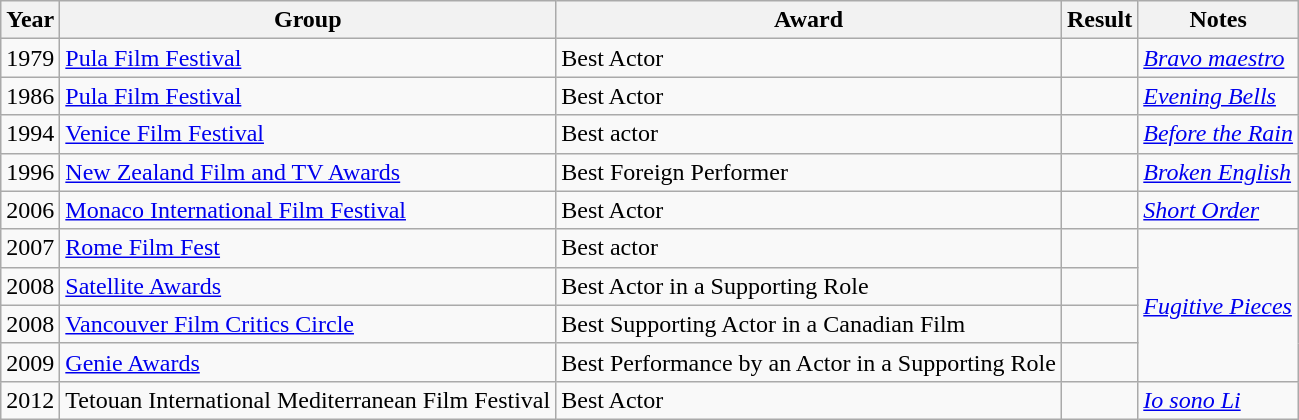<table class="wikitable">
<tr>
<th>Year</th>
<th>Group</th>
<th>Award</th>
<th>Result</th>
<th>Notes</th>
</tr>
<tr>
<td>1979</td>
<td><a href='#'>Pula Film Festival</a></td>
<td>Best Actor</td>
<td></td>
<td><em><a href='#'>Bravo maestro</a></em></td>
</tr>
<tr>
<td>1986</td>
<td><a href='#'>Pula Film Festival</a></td>
<td>Best Actor</td>
<td></td>
<td><em><a href='#'>Evening Bells</a></em></td>
</tr>
<tr>
<td>1994</td>
<td><a href='#'>Venice Film Festival</a></td>
<td>Best actor</td>
<td></td>
<td><em><a href='#'>Before the Rain</a></em></td>
</tr>
<tr>
<td>1996</td>
<td><a href='#'>New Zealand Film and TV Awards</a></td>
<td>Best Foreign Performer</td>
<td></td>
<td><em><a href='#'>Broken English</a></em></td>
</tr>
<tr>
<td>2006</td>
<td><a href='#'>Monaco International Film Festival</a></td>
<td>Best Actor</td>
<td></td>
<td><em><a href='#'>Short Order</a></em></td>
</tr>
<tr>
<td>2007</td>
<td><a href='#'>Rome Film Fest</a></td>
<td>Best actor</td>
<td></td>
<td rowspan="4"><em><a href='#'>Fugitive Pieces</a></em></td>
</tr>
<tr>
<td>2008</td>
<td><a href='#'>Satellite Awards</a></td>
<td>Best Actor in a Supporting Role</td>
<td></td>
</tr>
<tr>
<td>2008</td>
<td><a href='#'>Vancouver Film Critics Circle</a></td>
<td>Best Supporting Actor in a Canadian Film</td>
<td></td>
</tr>
<tr>
<td>2009</td>
<td><a href='#'>Genie Awards</a></td>
<td>Best Performance by an Actor in a Supporting Role</td>
<td></td>
</tr>
<tr>
<td>2012</td>
<td>Tetouan International Mediterranean Film Festival</td>
<td>Best Actor</td>
<td></td>
<td><em><a href='#'>Io sono Li </a></em></td>
</tr>
</table>
